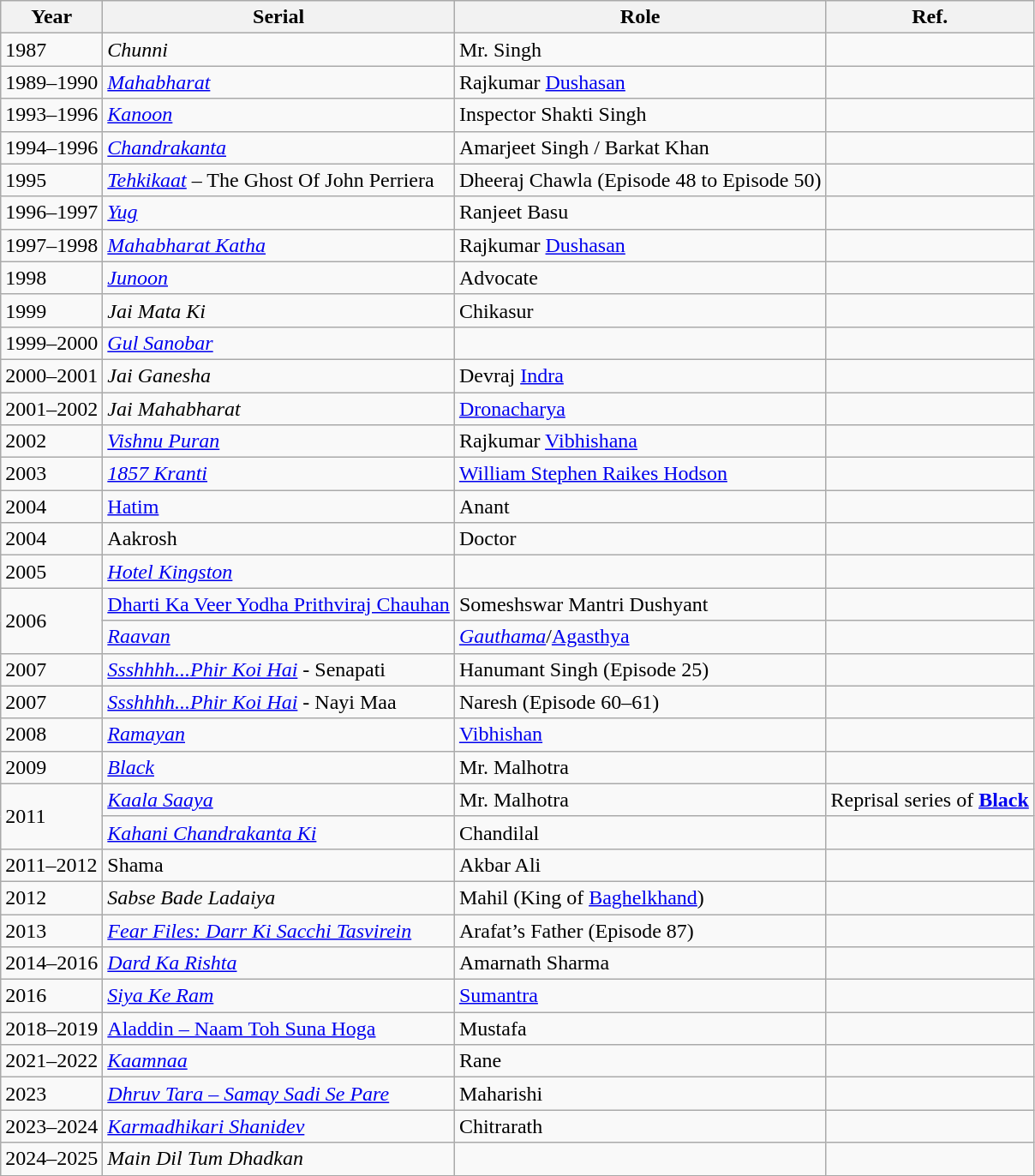<table class="wikitable sortable">
<tr>
<th>Year</th>
<th>Serial</th>
<th>Role</th>
<th>Ref.</th>
</tr>
<tr>
<td>1987</td>
<td><em>Chunni</em></td>
<td>Mr. Singh</td>
<td></td>
</tr>
<tr>
<td>1989–1990</td>
<td><em><a href='#'> Mahabharat</a></em></td>
<td>Rajkumar <a href='#'> Dushasan</a></td>
<td></td>
</tr>
<tr>
<td>1993–1996</td>
<td><em><a href='#'> Kanoon</a></em></td>
<td>Inspector Shakti Singh</td>
<td></td>
</tr>
<tr>
<td>1994–1996</td>
<td><em><a href='#'> Chandrakanta</a></em></td>
<td>Amarjeet Singh / Barkat Khan</td>
<td></td>
</tr>
<tr>
<td>1995</td>
<td><em><a href='#'>Tehkikaat</a></em> – The Ghost Of John Perriera</td>
<td>Dheeraj Chawla (Episode 48 to Episode 50)</td>
<td></td>
</tr>
<tr>
<td>1996–1997</td>
<td><em><a href='#'> Yug</a></em></td>
<td>Ranjeet Basu</td>
<td></td>
</tr>
<tr>
<td>1997–1998</td>
<td><em><a href='#'>Mahabharat Katha</a></em></td>
<td>Rajkumar <a href='#'> Dushasan</a></td>
<td></td>
</tr>
<tr>
<td>1998</td>
<td><em><a href='#'> Junoon</a></em></td>
<td>Advocate</td>
<td></td>
</tr>
<tr>
<td>1999</td>
<td><em>Jai Mata Ki</em></td>
<td>Chikasur</td>
<td></td>
</tr>
<tr>
<td>1999–2000</td>
<td><em><a href='#'>Gul Sanobar</a></em></td>
<td></td>
<td></td>
</tr>
<tr>
<td>2000–2001</td>
<td><em>Jai Ganesha</em></td>
<td>Devraj <a href='#'>Indra</a></td>
<td></td>
</tr>
<tr>
<td>2001–2002</td>
<td><em>Jai Mahabharat</em></td>
<td><a href='#'>Dronacharya</a></td>
<td></td>
</tr>
<tr>
<td>2002</td>
<td><em><a href='#'> Vishnu Puran</a></em></td>
<td>Rajkumar <a href='#'> Vibhishana</a></td>
<td></td>
</tr>
<tr>
<td>2003</td>
<td><em><a href='#'>1857 Kranti</a></em></td>
<td><a href='#'>William Stephen Raikes Hodson</a></td>
<td></td>
</tr>
<tr>
<td>2004</td>
<td><a href='#'>Hatim</a></td>
<td>Anant</td>
<td></td>
</tr>
<tr>
<td>2004</td>
<td>Aakrosh</td>
<td>Doctor</td>
<td></td>
</tr>
<tr>
<td>2005</td>
<td><em><a href='#'>Hotel Kingston</a></em></td>
<td></td>
<td></td>
</tr>
<tr>
<td Rowspan="2">2006</td>
<td><a href='#'>Dharti Ka Veer Yodha Prithviraj Chauhan</a></td>
<td>Someshswar Mantri Dushyant</td>
<td></td>
</tr>
<tr>
<td><em><a href='#'>Raavan</a></em></td>
<td><em><a href='#'>Gauthama</a></em>/<a href='#'>Agasthya</a></td>
<td></td>
</tr>
<tr>
<td>2007</td>
<td><em><a href='#'>Ssshhhh...Phir Koi Hai</a></em> - Senapati</td>
<td>Hanumant Singh (Episode 25)</td>
<td></td>
</tr>
<tr>
<td>2007</td>
<td><em><a href='#'>Ssshhhh...Phir Koi Hai</a></em> - Nayi Maa</td>
<td>Naresh (Episode 60–61)</td>
<td></td>
</tr>
<tr>
<td>2008</td>
<td><em><a href='#'>Ramayan</a></em></td>
<td><a href='#'>Vibhishan</a></td>
<td></td>
</tr>
<tr>
<td>2009</td>
<td><em><a href='#'>Black</a></em></td>
<td>Mr. Malhotra</td>
<td></td>
</tr>
<tr>
<td rowspan = "2">2011</td>
<td><em><a href='#'>Kaala Saaya</a></em></td>
<td>Mr. Malhotra</td>
<td>Reprisal series of <strong><a href='#'>Black</a></strong></td>
</tr>
<tr>
<td><em><a href='#'>Kahani Chandrakanta Ki</a></em></td>
<td>Chandilal</td>
<td></td>
</tr>
<tr>
<td>2011–2012</td>
<td>Shama</td>
<td>Akbar Ali</td>
<td></td>
</tr>
<tr>
<td>2012</td>
<td><em>Sabse Bade Ladaiya</em></td>
<td>Mahil (King of <a href='#'>Baghelkhand</a>)</td>
<td></td>
</tr>
<tr>
<td>2013</td>
<td><em><a href='#'>Fear Files: Darr Ki Sacchi Tasvirein</a></em></td>
<td>Arafat’s Father (Episode 87)</td>
<td></td>
</tr>
<tr>
<td>2014–2016</td>
<td><em><a href='#'>Dard Ka Rishta</a></em></td>
<td>Amarnath Sharma</td>
<td></td>
</tr>
<tr>
<td>2016</td>
<td><em><a href='#'>Siya Ke Ram</a></em></td>
<td><a href='#'> Sumantra</a></td>
<td></td>
</tr>
<tr>
<td>2018–2019</td>
<td><a href='#'>Aladdin – Naam Toh Suna Hoga</a></td>
<td>Mustafa</td>
<td></td>
</tr>
<tr>
<td>2021–2022</td>
<td><em><a href='#'>Kaamnaa</a></em></td>
<td>Rane</td>
<td></td>
</tr>
<tr>
<td>2023</td>
<td><em><a href='#'>Dhruv Tara – Samay Sadi Se Pare</a></em></td>
<td>Maharishi</td>
<td></td>
</tr>
<tr>
<td>2023–2024</td>
<td><em><a href='#'>Karmadhikari Shanidev</a></em></td>
<td>Chitrarath</td>
<td></td>
</tr>
<tr>
<td>2024–2025</td>
<td><em>Main Dil Tum Dhadkan</em></td>
<td></td>
<td></td>
</tr>
<tr>
</tr>
</table>
